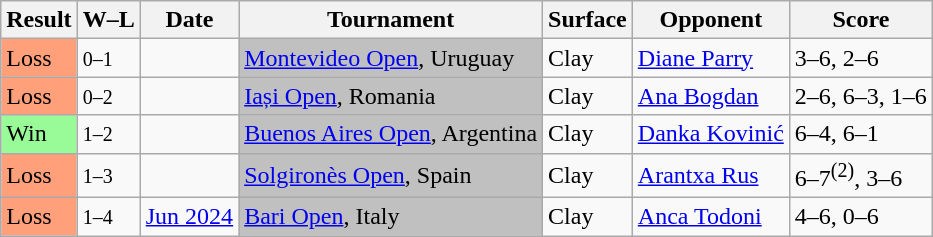<table class="sortable wikitable">
<tr>
<th>Result</th>
<th class="unsortable">W–L</th>
<th>Date</th>
<th>Tournament</th>
<th>Surface</th>
<th>Opponent</th>
<th class=unsortable>Score</th>
</tr>
<tr>
<td bgcolor=FFA07A>Loss</td>
<td><small>0–1</small></td>
<td><a href='#'></a></td>
<td bgcolor=silver><a href='#'>Montevideo Open</a>, Uruguay</td>
<td>Clay</td>
<td> <a href='#'>Diane Parry</a></td>
<td>3–6, 2–6</td>
</tr>
<tr>
<td bgcolor=FFA07A>Loss</td>
<td><small>0–2</small></td>
<td><a href='#'></a></td>
<td bgcolor=silver><a href='#'>Iași Open</a>, Romania</td>
<td>Clay</td>
<td> <a href='#'>Ana Bogdan</a></td>
<td>2–6, 6–3, 1–6</td>
</tr>
<tr>
<td bgcolor=98FB98>Win</td>
<td><small>1–2</small></td>
<td><a href='#'></a></td>
<td bgcolor=silver><a href='#'>Buenos Aires Open</a>, Argentina</td>
<td>Clay</td>
<td> <a href='#'>Danka Kovinić</a></td>
<td>6–4, 6–1</td>
</tr>
<tr>
<td bgcolor=FFA07A>Loss</td>
<td><small>1–3</small></td>
<td><a href='#'></a></td>
<td bgcolor=silver><a href='#'>Solgironès Open</a>, Spain</td>
<td>Clay</td>
<td> <a href='#'>Arantxa Rus</a></td>
<td>6–7<sup>(2)</sup>, 3–6</td>
</tr>
<tr>
<td bgcolor=FFA07A>Loss</td>
<td><small>1–4</small></td>
<td><a href='#'>Jun 2024</a></td>
<td bgcolor=silver><a href='#'>Bari Open</a>, Italy</td>
<td>Clay</td>
<td> <a href='#'>Anca Todoni</a></td>
<td>4–6, 0–6</td>
</tr>
</table>
